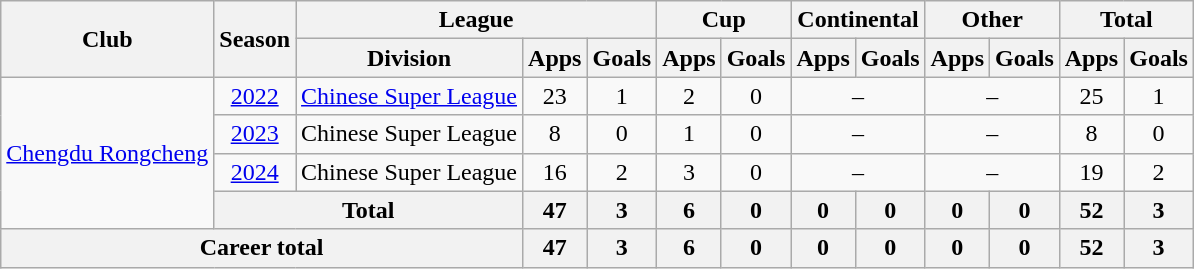<table class="wikitable" style="text-align: center">
<tr>
<th rowspan="2">Club</th>
<th rowspan="2">Season</th>
<th colspan="3">League</th>
<th colspan="2">Cup</th>
<th colspan="2">Continental</th>
<th colspan="2">Other</th>
<th colspan="2">Total</th>
</tr>
<tr>
<th>Division</th>
<th>Apps</th>
<th>Goals</th>
<th>Apps</th>
<th>Goals</th>
<th>Apps</th>
<th>Goals</th>
<th>Apps</th>
<th>Goals</th>
<th>Apps</th>
<th>Goals</th>
</tr>
<tr>
<td rowspan="4"><a href='#'>Chengdu Rongcheng</a></td>
<td><a href='#'>2022</a></td>
<td><a href='#'>Chinese Super League</a></td>
<td>23</td>
<td>1</td>
<td>2</td>
<td>0</td>
<td colspan="2">–</td>
<td colspan="2">–</td>
<td>25</td>
<td>1</td>
</tr>
<tr>
<td><a href='#'>2023</a></td>
<td>Chinese Super League</td>
<td>8</td>
<td>0</td>
<td>1</td>
<td>0</td>
<td colspan="2">–</td>
<td colspan="2">–</td>
<td>8</td>
<td>0</td>
</tr>
<tr>
<td><a href='#'>2024</a></td>
<td>Chinese Super League</td>
<td>16</td>
<td>2</td>
<td>3</td>
<td>0</td>
<td colspan="2">–</td>
<td colspan="2">–</td>
<td>19</td>
<td>2</td>
</tr>
<tr>
<th colspan=2>Total</th>
<th>47</th>
<th>3</th>
<th>6</th>
<th>0</th>
<th>0</th>
<th>0</th>
<th>0</th>
<th>0</th>
<th>52</th>
<th>3</th>
</tr>
<tr>
<th colspan=3>Career total</th>
<th>47</th>
<th>3</th>
<th>6</th>
<th>0</th>
<th>0</th>
<th>0</th>
<th>0</th>
<th>0</th>
<th>52</th>
<th>3</th>
</tr>
</table>
